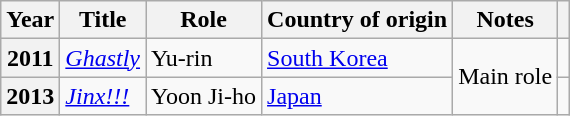<table class="wikitable sortable plainrowheaders">
<tr>
<th scope="col">Year</th>
<th scope="col">Title</th>
<th scope="col">Role</th>
<th>Country of origin</th>
<th scope="col">Notes</th>
<th class="unsortable" scope="col"></th>
</tr>
<tr>
<th scope="row">2011</th>
<td><em><a href='#'>Ghastly</a></em></td>
<td>Yu-rin</td>
<td><a href='#'>South Korea</a></td>
<td rowspan="2">Main role</td>
<td></td>
</tr>
<tr>
<th scope="row">2013</th>
<td><em><a href='#'>Jinx!!!</a></em></td>
<td>Yoon Ji-ho</td>
<td><a href='#'>Japan</a></td>
<td></td>
</tr>
</table>
